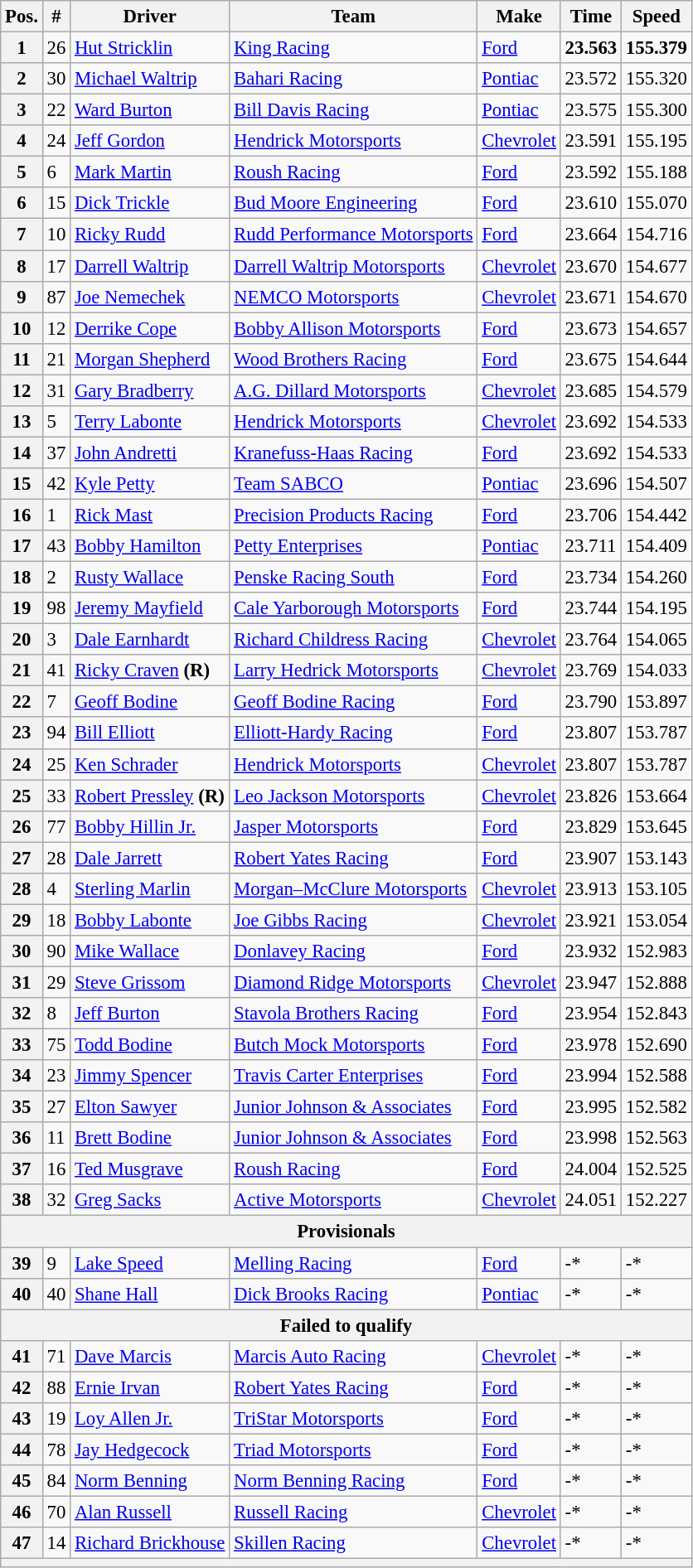<table class="wikitable" style="font-size:95%">
<tr>
<th>Pos.</th>
<th>#</th>
<th>Driver</th>
<th>Team</th>
<th>Make</th>
<th>Time</th>
<th>Speed</th>
</tr>
<tr>
<th>1</th>
<td>26</td>
<td><a href='#'>Hut Stricklin</a></td>
<td><a href='#'>King Racing</a></td>
<td><a href='#'>Ford</a></td>
<td><strong>23.563</strong></td>
<td><strong>155.379</strong></td>
</tr>
<tr>
<th>2</th>
<td>30</td>
<td><a href='#'>Michael Waltrip</a></td>
<td><a href='#'>Bahari Racing</a></td>
<td><a href='#'>Pontiac</a></td>
<td>23.572</td>
<td>155.320</td>
</tr>
<tr>
<th>3</th>
<td>22</td>
<td><a href='#'>Ward Burton</a></td>
<td><a href='#'>Bill Davis Racing</a></td>
<td><a href='#'>Pontiac</a></td>
<td>23.575</td>
<td>155.300</td>
</tr>
<tr>
<th>4</th>
<td>24</td>
<td><a href='#'>Jeff Gordon</a></td>
<td><a href='#'>Hendrick Motorsports</a></td>
<td><a href='#'>Chevrolet</a></td>
<td>23.591</td>
<td>155.195</td>
</tr>
<tr>
<th>5</th>
<td>6</td>
<td><a href='#'>Mark Martin</a></td>
<td><a href='#'>Roush Racing</a></td>
<td><a href='#'>Ford</a></td>
<td>23.592</td>
<td>155.188</td>
</tr>
<tr>
<th>6</th>
<td>15</td>
<td><a href='#'>Dick Trickle</a></td>
<td><a href='#'>Bud Moore Engineering</a></td>
<td><a href='#'>Ford</a></td>
<td>23.610</td>
<td>155.070</td>
</tr>
<tr>
<th>7</th>
<td>10</td>
<td><a href='#'>Ricky Rudd</a></td>
<td><a href='#'>Rudd Performance Motorsports</a></td>
<td><a href='#'>Ford</a></td>
<td>23.664</td>
<td>154.716</td>
</tr>
<tr>
<th>8</th>
<td>17</td>
<td><a href='#'>Darrell Waltrip</a></td>
<td><a href='#'>Darrell Waltrip Motorsports</a></td>
<td><a href='#'>Chevrolet</a></td>
<td>23.670</td>
<td>154.677</td>
</tr>
<tr>
<th>9</th>
<td>87</td>
<td><a href='#'>Joe Nemechek</a></td>
<td><a href='#'>NEMCO Motorsports</a></td>
<td><a href='#'>Chevrolet</a></td>
<td>23.671</td>
<td>154.670</td>
</tr>
<tr>
<th>10</th>
<td>12</td>
<td><a href='#'>Derrike Cope</a></td>
<td><a href='#'>Bobby Allison Motorsports</a></td>
<td><a href='#'>Ford</a></td>
<td>23.673</td>
<td>154.657</td>
</tr>
<tr>
<th>11</th>
<td>21</td>
<td><a href='#'>Morgan Shepherd</a></td>
<td><a href='#'>Wood Brothers Racing</a></td>
<td><a href='#'>Ford</a></td>
<td>23.675</td>
<td>154.644</td>
</tr>
<tr>
<th>12</th>
<td>31</td>
<td><a href='#'>Gary Bradberry</a></td>
<td><a href='#'>A.G. Dillard Motorsports</a></td>
<td><a href='#'>Chevrolet</a></td>
<td>23.685</td>
<td>154.579</td>
</tr>
<tr>
<th>13</th>
<td>5</td>
<td><a href='#'>Terry Labonte</a></td>
<td><a href='#'>Hendrick Motorsports</a></td>
<td><a href='#'>Chevrolet</a></td>
<td>23.692</td>
<td>154.533</td>
</tr>
<tr>
<th>14</th>
<td>37</td>
<td><a href='#'>John Andretti</a></td>
<td><a href='#'>Kranefuss-Haas Racing</a></td>
<td><a href='#'>Ford</a></td>
<td>23.692</td>
<td>154.533</td>
</tr>
<tr>
<th>15</th>
<td>42</td>
<td><a href='#'>Kyle Petty</a></td>
<td><a href='#'>Team SABCO</a></td>
<td><a href='#'>Pontiac</a></td>
<td>23.696</td>
<td>154.507</td>
</tr>
<tr>
<th>16</th>
<td>1</td>
<td><a href='#'>Rick Mast</a></td>
<td><a href='#'>Precision Products Racing</a></td>
<td><a href='#'>Ford</a></td>
<td>23.706</td>
<td>154.442</td>
</tr>
<tr>
<th>17</th>
<td>43</td>
<td><a href='#'>Bobby Hamilton</a></td>
<td><a href='#'>Petty Enterprises</a></td>
<td><a href='#'>Pontiac</a></td>
<td>23.711</td>
<td>154.409</td>
</tr>
<tr>
<th>18</th>
<td>2</td>
<td><a href='#'>Rusty Wallace</a></td>
<td><a href='#'>Penske Racing South</a></td>
<td><a href='#'>Ford</a></td>
<td>23.734</td>
<td>154.260</td>
</tr>
<tr>
<th>19</th>
<td>98</td>
<td><a href='#'>Jeremy Mayfield</a></td>
<td><a href='#'>Cale Yarborough Motorsports</a></td>
<td><a href='#'>Ford</a></td>
<td>23.744</td>
<td>154.195</td>
</tr>
<tr>
<th>20</th>
<td>3</td>
<td><a href='#'>Dale Earnhardt</a></td>
<td><a href='#'>Richard Childress Racing</a></td>
<td><a href='#'>Chevrolet</a></td>
<td>23.764</td>
<td>154.065</td>
</tr>
<tr>
<th>21</th>
<td>41</td>
<td><a href='#'>Ricky Craven</a> <strong>(R)</strong></td>
<td><a href='#'>Larry Hedrick Motorsports</a></td>
<td><a href='#'>Chevrolet</a></td>
<td>23.769</td>
<td>154.033</td>
</tr>
<tr>
<th>22</th>
<td>7</td>
<td><a href='#'>Geoff Bodine</a></td>
<td><a href='#'>Geoff Bodine Racing</a></td>
<td><a href='#'>Ford</a></td>
<td>23.790</td>
<td>153.897</td>
</tr>
<tr>
<th>23</th>
<td>94</td>
<td><a href='#'>Bill Elliott</a></td>
<td><a href='#'>Elliott-Hardy Racing</a></td>
<td><a href='#'>Ford</a></td>
<td>23.807</td>
<td>153.787</td>
</tr>
<tr>
<th>24</th>
<td>25</td>
<td><a href='#'>Ken Schrader</a></td>
<td><a href='#'>Hendrick Motorsports</a></td>
<td><a href='#'>Chevrolet</a></td>
<td>23.807</td>
<td>153.787</td>
</tr>
<tr>
<th>25</th>
<td>33</td>
<td><a href='#'>Robert Pressley</a> <strong>(R)</strong></td>
<td><a href='#'>Leo Jackson Motorsports</a></td>
<td><a href='#'>Chevrolet</a></td>
<td>23.826</td>
<td>153.664</td>
</tr>
<tr>
<th>26</th>
<td>77</td>
<td><a href='#'>Bobby Hillin Jr.</a></td>
<td><a href='#'>Jasper Motorsports</a></td>
<td><a href='#'>Ford</a></td>
<td>23.829</td>
<td>153.645</td>
</tr>
<tr>
<th>27</th>
<td>28</td>
<td><a href='#'>Dale Jarrett</a></td>
<td><a href='#'>Robert Yates Racing</a></td>
<td><a href='#'>Ford</a></td>
<td>23.907</td>
<td>153.143</td>
</tr>
<tr>
<th>28</th>
<td>4</td>
<td><a href='#'>Sterling Marlin</a></td>
<td><a href='#'>Morgan–McClure Motorsports</a></td>
<td><a href='#'>Chevrolet</a></td>
<td>23.913</td>
<td>153.105</td>
</tr>
<tr>
<th>29</th>
<td>18</td>
<td><a href='#'>Bobby Labonte</a></td>
<td><a href='#'>Joe Gibbs Racing</a></td>
<td><a href='#'>Chevrolet</a></td>
<td>23.921</td>
<td>153.054</td>
</tr>
<tr>
<th>30</th>
<td>90</td>
<td><a href='#'>Mike Wallace</a></td>
<td><a href='#'>Donlavey Racing</a></td>
<td><a href='#'>Ford</a></td>
<td>23.932</td>
<td>152.983</td>
</tr>
<tr>
<th>31</th>
<td>29</td>
<td><a href='#'>Steve Grissom</a></td>
<td><a href='#'>Diamond Ridge Motorsports</a></td>
<td><a href='#'>Chevrolet</a></td>
<td>23.947</td>
<td>152.888</td>
</tr>
<tr>
<th>32</th>
<td>8</td>
<td><a href='#'>Jeff Burton</a></td>
<td><a href='#'>Stavola Brothers Racing</a></td>
<td><a href='#'>Ford</a></td>
<td>23.954</td>
<td>152.843</td>
</tr>
<tr>
<th>33</th>
<td>75</td>
<td><a href='#'>Todd Bodine</a></td>
<td><a href='#'>Butch Mock Motorsports</a></td>
<td><a href='#'>Ford</a></td>
<td>23.978</td>
<td>152.690</td>
</tr>
<tr>
<th>34</th>
<td>23</td>
<td><a href='#'>Jimmy Spencer</a></td>
<td><a href='#'>Travis Carter Enterprises</a></td>
<td><a href='#'>Ford</a></td>
<td>23.994</td>
<td>152.588</td>
</tr>
<tr>
<th>35</th>
<td>27</td>
<td><a href='#'>Elton Sawyer</a></td>
<td><a href='#'>Junior Johnson & Associates</a></td>
<td><a href='#'>Ford</a></td>
<td>23.995</td>
<td>152.582</td>
</tr>
<tr>
<th>36</th>
<td>11</td>
<td><a href='#'>Brett Bodine</a></td>
<td><a href='#'>Junior Johnson & Associates</a></td>
<td><a href='#'>Ford</a></td>
<td>23.998</td>
<td>152.563</td>
</tr>
<tr>
<th>37</th>
<td>16</td>
<td><a href='#'>Ted Musgrave</a></td>
<td><a href='#'>Roush Racing</a></td>
<td><a href='#'>Ford</a></td>
<td>24.004</td>
<td>152.525</td>
</tr>
<tr>
<th>38</th>
<td>32</td>
<td><a href='#'>Greg Sacks</a></td>
<td><a href='#'>Active Motorsports</a></td>
<td><a href='#'>Chevrolet</a></td>
<td>24.051</td>
<td>152.227</td>
</tr>
<tr>
<th colspan="7">Provisionals</th>
</tr>
<tr>
<th>39</th>
<td>9</td>
<td><a href='#'>Lake Speed</a></td>
<td><a href='#'>Melling Racing</a></td>
<td><a href='#'>Ford</a></td>
<td>-*</td>
<td>-*</td>
</tr>
<tr>
<th>40</th>
<td>40</td>
<td><a href='#'>Shane Hall</a></td>
<td><a href='#'>Dick Brooks Racing</a></td>
<td><a href='#'>Pontiac</a></td>
<td>-*</td>
<td>-*</td>
</tr>
<tr>
<th colspan="7">Failed to qualify</th>
</tr>
<tr>
<th>41</th>
<td>71</td>
<td><a href='#'>Dave Marcis</a></td>
<td><a href='#'>Marcis Auto Racing</a></td>
<td><a href='#'>Chevrolet</a></td>
<td>-*</td>
<td>-*</td>
</tr>
<tr>
<th>42</th>
<td>88</td>
<td><a href='#'>Ernie Irvan</a></td>
<td><a href='#'>Robert Yates Racing</a></td>
<td><a href='#'>Ford</a></td>
<td>-*</td>
<td>-*</td>
</tr>
<tr>
<th>43</th>
<td>19</td>
<td><a href='#'>Loy Allen Jr.</a></td>
<td><a href='#'>TriStar Motorsports</a></td>
<td><a href='#'>Ford</a></td>
<td>-*</td>
<td>-*</td>
</tr>
<tr>
<th>44</th>
<td>78</td>
<td><a href='#'>Jay Hedgecock</a></td>
<td><a href='#'>Triad Motorsports</a></td>
<td><a href='#'>Ford</a></td>
<td>-*</td>
<td>-*</td>
</tr>
<tr>
<th>45</th>
<td>84</td>
<td><a href='#'>Norm Benning</a></td>
<td><a href='#'>Norm Benning Racing</a></td>
<td><a href='#'>Ford</a></td>
<td>-*</td>
<td>-*</td>
</tr>
<tr>
<th>46</th>
<td>70</td>
<td><a href='#'>Alan Russell</a></td>
<td><a href='#'>Russell Racing</a></td>
<td><a href='#'>Chevrolet</a></td>
<td>-*</td>
<td>-*</td>
</tr>
<tr>
<th>47</th>
<td>14</td>
<td><a href='#'>Richard Brickhouse</a></td>
<td><a href='#'>Skillen Racing</a></td>
<td><a href='#'>Chevrolet</a></td>
<td>-*</td>
<td>-*</td>
</tr>
<tr>
<th colspan="7"></th>
</tr>
</table>
